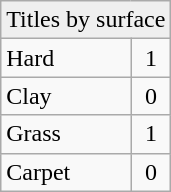<table class="wikitable sortable mw-collapsible mw-collapsed">
<tr bgcolor="#efefef">
<td colspan=2>Titles by surface</td>
</tr>
<tr>
<td>Hard</td>
<td align="center">1</td>
</tr>
<tr>
<td>Clay</td>
<td align="center">0</td>
</tr>
<tr>
<td>Grass</td>
<td align="center">1</td>
</tr>
<tr>
<td>Carpet</td>
<td align="center">0</td>
</tr>
</table>
